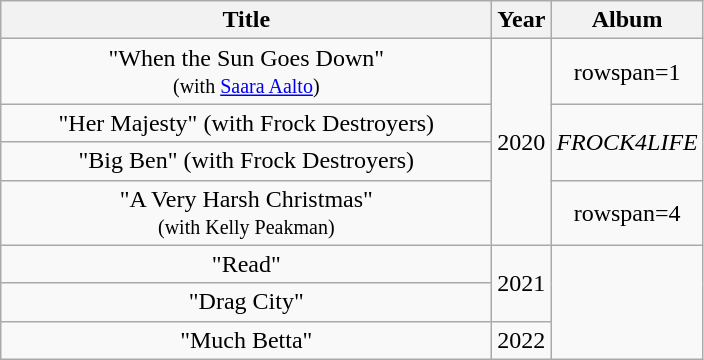<table class="wikitable plainrowheaders" style="text-align:center;">
<tr>
<th style="width:20em;">Title</th>
<th>Year</th>
<th>Album</th>
</tr>
<tr>
<td>"When the Sun Goes Down"<br><small>(with <a href='#'>Saara Aalto</a>)</small></td>
<td rowspan="4">2020</td>
<td>rowspan=1 </td>
</tr>
<tr>
<td>"Her Majesty" (with Frock Destroyers)</td>
<td rowspan =2><em>FROCK4LIFE</em></td>
</tr>
<tr>
<td>"Big Ben" (with Frock Destroyers)</td>
</tr>
<tr>
<td>"A Very Harsh Christmas"<br><small>(with Kelly Peakman)</small></td>
<td>rowspan=4 </td>
</tr>
<tr>
<td>"Read"</td>
<td rowspan =2>2021</td>
</tr>
<tr>
<td>"Drag City"</td>
</tr>
<tr>
<td>"Much Betta"</td>
<td>2022</td>
</tr>
</table>
